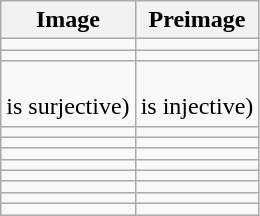<table class="wikitable">
<tr>
<th>Image</th>
<th>Preimage</th>
</tr>
<tr>
<td></td>
<td></td>
</tr>
<tr>
<td></td>
<td></td>
</tr>
<tr>
<td><br> is surjective)</td>
<td><br> is injective)</td>
</tr>
<tr>
<td></td>
<td></td>
</tr>
<tr>
<td></td>
<td></td>
</tr>
<tr>
<td></td>
<td></td>
</tr>
<tr>
<td></td>
<td></td>
</tr>
<tr>
<td></td>
<td></td>
</tr>
<tr>
<td></td>
<td></td>
</tr>
<tr>
<td></td>
<td></td>
</tr>
<tr>
<td></td>
<td></td>
</tr>
</table>
